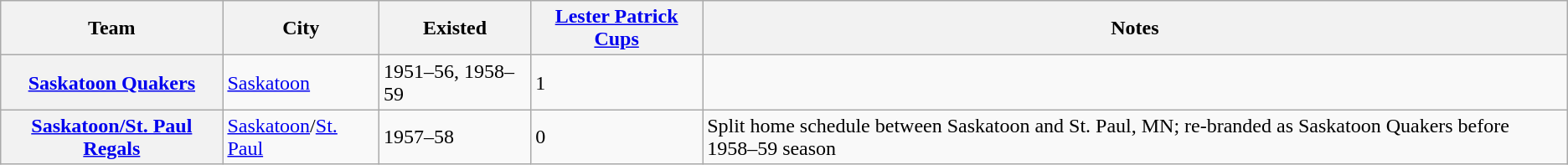<table class="wikitable sortable plainrowheaders">
<tr>
<th scope="col">Team</th>
<th scope="col">City</th>
<th scope="col">Existed</th>
<th scope="col"><a href='#'>Lester Patrick Cups</a></th>
<th scope="col">Notes</th>
</tr>
<tr>
<th scope="row"><a href='#'>Saskatoon Quakers</a></th>
<td><a href='#'>Saskatoon</a></td>
<td>1951–56, 1958–59</td>
<td>1</td>
<td></td>
</tr>
<tr>
<th scope="row"><a href='#'>Saskatoon/St. Paul Regals</a></th>
<td><a href='#'>Saskatoon</a>/<a href='#'>St. Paul</a></td>
<td>1957–58</td>
<td>0</td>
<td>Split home schedule between Saskatoon and St. Paul, MN; re-branded as Saskatoon Quakers before 1958–59 season</td>
</tr>
</table>
